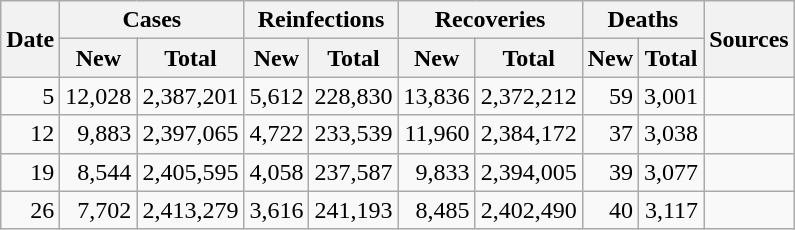<table class="wikitable sortable mw-collapsible mw-collapsed sticky-header-multi sort-under" style="text-align:right;">
<tr>
<th rowspan=2>Date</th>
<th colspan=2>Cases</th>
<th colspan=2>Reinfections</th>
<th colspan=2>Recoveries</th>
<th colspan=2>Deaths</th>
<th rowspan=2 class="unsortable">Sources</th>
</tr>
<tr>
<th>New</th>
<th>Total</th>
<th>New</th>
<th>Total</th>
<th>New</th>
<th>Total</th>
<th>New</th>
<th>Total</th>
</tr>
<tr>
<td>5</td>
<td>12,028</td>
<td>2,387,201</td>
<td>5,612</td>
<td>228,830</td>
<td>13,836</td>
<td>2,372,212</td>
<td>59</td>
<td>3,001</td>
<td></td>
</tr>
<tr>
<td>12</td>
<td>9,883</td>
<td>2,397,065</td>
<td>4,722</td>
<td>233,539</td>
<td>11,960</td>
<td>2,384,172</td>
<td>37</td>
<td>3,038</td>
<td></td>
</tr>
<tr>
<td>19</td>
<td>8,544</td>
<td>2,405,595</td>
<td>4,058</td>
<td>237,587</td>
<td>9,833</td>
<td>2,394,005</td>
<td>39</td>
<td>3,077</td>
<td></td>
</tr>
<tr>
<td>26</td>
<td>7,702</td>
<td>2,413,279</td>
<td>3,616</td>
<td>241,193</td>
<td>8,485</td>
<td>2,402,490</td>
<td>40</td>
<td>3,117</td>
<td></td>
</tr>
</table>
